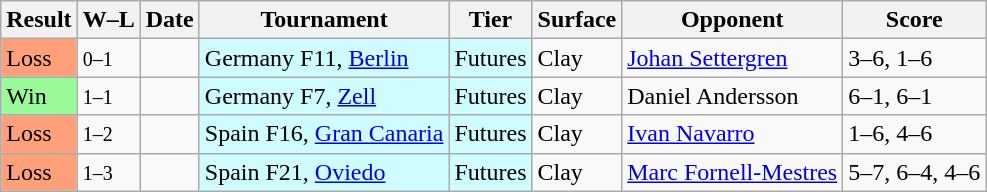<table class="sortable wikitable">
<tr>
<th>Result</th>
<th class="unsortable">W–L</th>
<th>Date</th>
<th>Tournament</th>
<th>Tier</th>
<th>Surface</th>
<th>Opponent</th>
<th class="unsortable">Score</th>
</tr>
<tr>
<td bgcolor=FFA07A>Loss</td>
<td><small>0–1</small></td>
<td></td>
<td style="background:#cffcff;">Germany F11, <a href='#'>Berlin</a></td>
<td style="background:#cffcff;">Futures</td>
<td>Clay</td>
<td> <a href='#'>Johan Settergren</a></td>
<td>3–6, 1–6</td>
</tr>
<tr>
<td bgcolor=98FB98>Win</td>
<td><small>1–1</small></td>
<td></td>
<td style="background:#cffcff;">Germany F7, <a href='#'>Zell</a></td>
<td style="background:#cffcff;">Futures</td>
<td>Clay</td>
<td> Daniel Andersson</td>
<td>6–1, 6–1</td>
</tr>
<tr>
<td bgcolor=FFA07A>Loss</td>
<td><small>1–2</small></td>
<td></td>
<td style="background:#cffcff;">Spain F16, <a href='#'>Gran Canaria</a></td>
<td style="background:#cffcff;">Futures</td>
<td>Clay</td>
<td> <a href='#'>Ivan Navarro</a></td>
<td>1–6, 4–6</td>
</tr>
<tr>
<td bgcolor=FFA07A>Loss</td>
<td><small>1–3</small></td>
<td></td>
<td style="background:#cffcff;">Spain F21, <a href='#'>Oviedo</a></td>
<td style="background:#cffcff;">Futures</td>
<td>Clay</td>
<td> <a href='#'>Marc Fornell-Mestres</a></td>
<td>5–7, 6–4, 4–6</td>
</tr>
</table>
